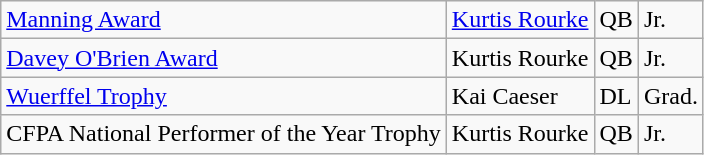<table class="wikitable">
<tr>
<td><a href='#'>Manning Award</a></td>
<td><a href='#'>Kurtis Rourke</a></td>
<td>QB</td>
<td>Jr.</td>
</tr>
<tr>
<td><a href='#'>Davey O'Brien Award</a></td>
<td>Kurtis Rourke</td>
<td>QB</td>
<td>Jr.</td>
</tr>
<tr>
<td><a href='#'>Wuerffel Trophy</a></td>
<td>Kai Caeser</td>
<td>DL</td>
<td>Grad.</td>
</tr>
<tr>
<td>CFPA National Performer of the Year Trophy</td>
<td>Kurtis Rourke</td>
<td>QB</td>
<td>Jr.</td>
</tr>
</table>
